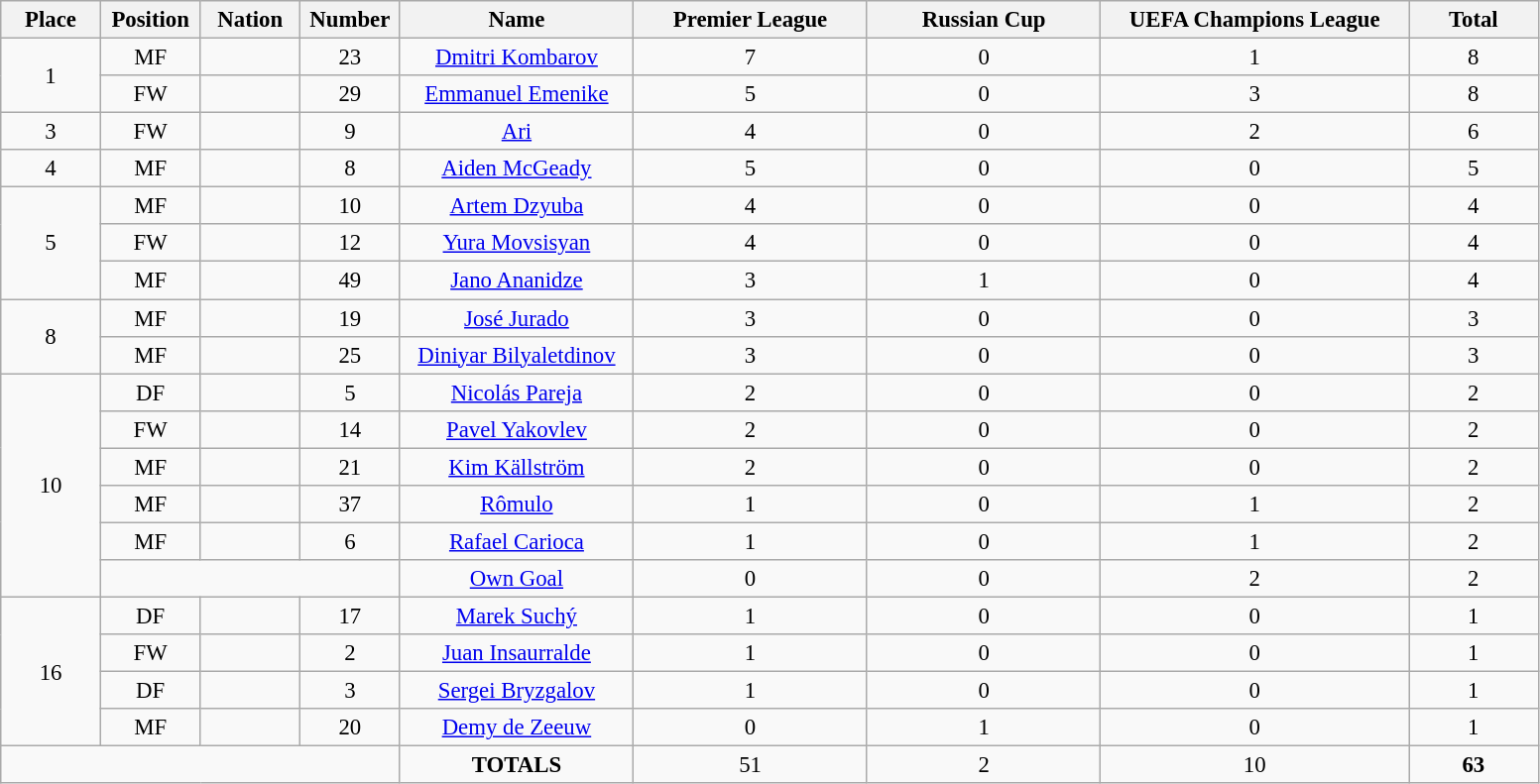<table class="wikitable" style="font-size: 95%; text-align: center;">
<tr>
<th width=60>Place</th>
<th width=60>Position</th>
<th width=60>Nation</th>
<th width=60>Number</th>
<th width=150>Name</th>
<th width=150>Premier League</th>
<th width=150>Russian Cup</th>
<th width=200>UEFA Champions League</th>
<th width=80>Total</th>
</tr>
<tr>
<td rowspan="2">1</td>
<td>MF</td>
<td></td>
<td>23</td>
<td><a href='#'>Dmitri Kombarov</a></td>
<td>7</td>
<td>0</td>
<td>1</td>
<td>8</td>
</tr>
<tr>
<td>FW</td>
<td></td>
<td>29</td>
<td><a href='#'>Emmanuel Emenike</a></td>
<td>5</td>
<td>0</td>
<td>3</td>
<td>8</td>
</tr>
<tr>
<td>3</td>
<td>FW</td>
<td></td>
<td>9</td>
<td><a href='#'>Ari</a></td>
<td>4</td>
<td>0</td>
<td>2</td>
<td>6</td>
</tr>
<tr>
<td>4</td>
<td>MF</td>
<td></td>
<td>8</td>
<td><a href='#'>Aiden McGeady</a></td>
<td>5</td>
<td>0</td>
<td>0</td>
<td>5</td>
</tr>
<tr>
<td rowspan="3">5</td>
<td>MF</td>
<td></td>
<td>10</td>
<td><a href='#'>Artem Dzyuba</a></td>
<td>4</td>
<td>0</td>
<td>0</td>
<td>4</td>
</tr>
<tr>
<td>FW</td>
<td></td>
<td>12</td>
<td><a href='#'>Yura Movsisyan</a></td>
<td>4</td>
<td>0</td>
<td>0</td>
<td>4</td>
</tr>
<tr>
<td>MF</td>
<td></td>
<td>49</td>
<td><a href='#'>Jano Ananidze</a></td>
<td>3</td>
<td>1</td>
<td>0</td>
<td>4</td>
</tr>
<tr>
<td rowspan="2">8</td>
<td>MF</td>
<td></td>
<td>19</td>
<td><a href='#'>José Jurado</a></td>
<td>3</td>
<td>0</td>
<td>0</td>
<td>3</td>
</tr>
<tr>
<td>MF</td>
<td></td>
<td>25</td>
<td><a href='#'>Diniyar Bilyaletdinov</a></td>
<td>3</td>
<td>0</td>
<td>0</td>
<td>3</td>
</tr>
<tr>
<td rowspan="6">10</td>
<td>DF</td>
<td></td>
<td>5</td>
<td><a href='#'>Nicolás Pareja</a></td>
<td>2</td>
<td>0</td>
<td>0</td>
<td>2</td>
</tr>
<tr>
<td>FW</td>
<td></td>
<td>14</td>
<td><a href='#'>Pavel Yakovlev</a></td>
<td>2</td>
<td>0</td>
<td>0</td>
<td>2</td>
</tr>
<tr>
<td>MF</td>
<td></td>
<td>21</td>
<td><a href='#'>Kim Källström</a></td>
<td>2</td>
<td>0</td>
<td>0</td>
<td>2</td>
</tr>
<tr>
<td>MF</td>
<td></td>
<td>37</td>
<td><a href='#'>Rômulo</a></td>
<td>1</td>
<td>0</td>
<td>1</td>
<td>2</td>
</tr>
<tr>
<td>MF</td>
<td></td>
<td>6</td>
<td><a href='#'>Rafael Carioca</a></td>
<td>1</td>
<td>0</td>
<td>1</td>
<td>2</td>
</tr>
<tr>
<td colspan="3"></td>
<td><a href='#'>Own Goal</a></td>
<td>0</td>
<td>0</td>
<td>2</td>
<td>2</td>
</tr>
<tr>
<td rowspan="4">16</td>
<td>DF</td>
<td></td>
<td>17</td>
<td><a href='#'>Marek Suchý</a></td>
<td>1</td>
<td>0</td>
<td>0</td>
<td>1</td>
</tr>
<tr>
<td>FW</td>
<td></td>
<td>2</td>
<td><a href='#'>Juan Insaurralde</a></td>
<td>1</td>
<td>0</td>
<td>0</td>
<td>1</td>
</tr>
<tr>
<td>DF</td>
<td></td>
<td>3</td>
<td><a href='#'>Sergei Bryzgalov</a></td>
<td>1</td>
<td>0</td>
<td>0</td>
<td>1</td>
</tr>
<tr>
<td>MF</td>
<td></td>
<td>20</td>
<td><a href='#'>Demy de Zeeuw</a></td>
<td>0</td>
<td>1</td>
<td>0</td>
<td>1</td>
</tr>
<tr>
<td colspan="4"></td>
<td><strong>TOTALS</strong></td>
<td>51</td>
<td>2</td>
<td>10</td>
<td><strong>63</strong></td>
</tr>
</table>
